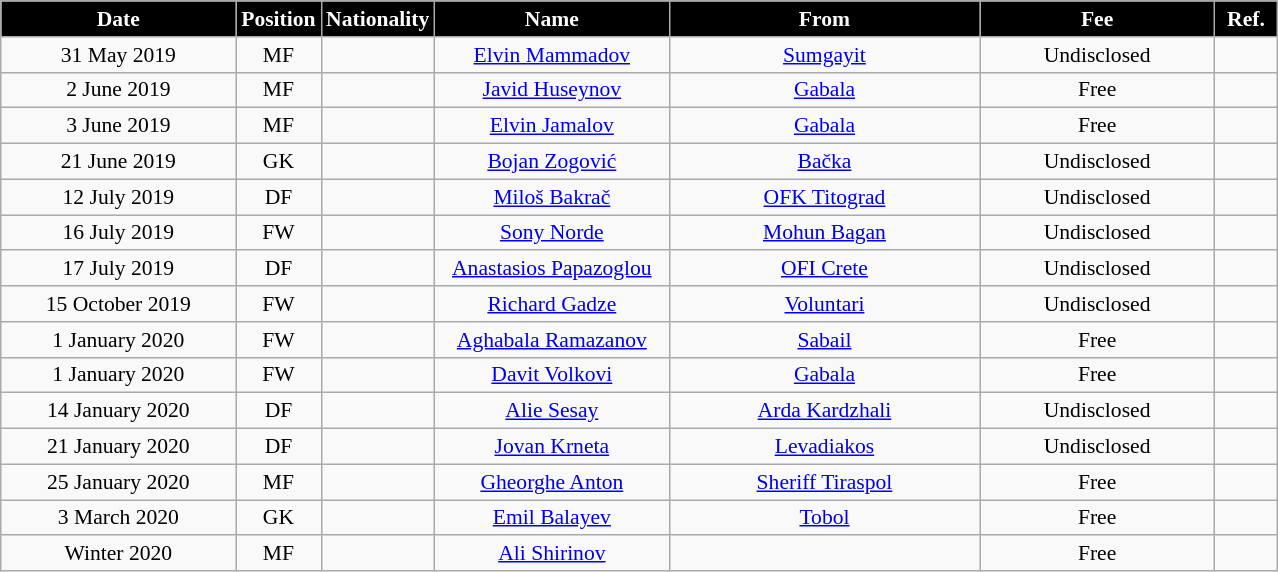<table class="wikitable"  style="text-align:center; font-size:90%; ">
<tr>
<th style="background:#000000; color:#FFFFFF; width:150px;">Date</th>
<th style="background:#000000; color:#FFFFFF; width:50px;">Position</th>
<th style="background:#000000; color:#FFFFFF; width:50px;">Nationality</th>
<th style="background:#000000; color:#FFFFFF; width:150px;">Name</th>
<th style="background:#000000; color:#FFFFFF; width:200px;">From</th>
<th style="background:#000000; color:#FFFFFF; width:150px;">Fee</th>
<th style="background:#000000; color:#FFFFFF; width:35px;">Ref.</th>
</tr>
<tr>
<td>31 May 2019</td>
<td>MF</td>
<td></td>
<td><a href='#'>Elvin Mammadov</a></td>
<td><a href='#'>Sumgayit</a></td>
<td>Undisclosed</td>
<td></td>
</tr>
<tr>
<td>2 June 2019</td>
<td>MF</td>
<td></td>
<td><a href='#'>Javid Huseynov</a></td>
<td><a href='#'>Gabala</a></td>
<td>Free</td>
<td></td>
</tr>
<tr>
<td>3 June 2019</td>
<td>MF</td>
<td></td>
<td><a href='#'>Elvin Jamalov</a></td>
<td><a href='#'>Gabala</a></td>
<td>Free</td>
<td></td>
</tr>
<tr>
<td>21 June 2019</td>
<td>GK</td>
<td></td>
<td><a href='#'>Bojan Zogović</a></td>
<td><a href='#'>Bačka</a></td>
<td>Undisclosed</td>
<td></td>
</tr>
<tr>
<td>12 July 2019</td>
<td>DF</td>
<td></td>
<td><a href='#'>Miloš Bakrač</a></td>
<td><a href='#'>OFK Titograd</a></td>
<td>Undisclosed</td>
<td></td>
</tr>
<tr>
<td>16 July 2019</td>
<td>FW</td>
<td></td>
<td><a href='#'>Sony Norde</a></td>
<td><a href='#'>Mohun Bagan</a></td>
<td>Undisclosed</td>
<td></td>
</tr>
<tr>
<td>17 July 2019</td>
<td>DF</td>
<td></td>
<td><a href='#'>Anastasios Papazoglou</a></td>
<td><a href='#'>OFI Crete</a></td>
<td>Undisclosed</td>
<td></td>
</tr>
<tr>
<td>15 October 2019</td>
<td>FW</td>
<td></td>
<td><a href='#'>Richard Gadze</a></td>
<td><a href='#'>Voluntari</a></td>
<td>Undisclosed</td>
<td></td>
</tr>
<tr>
<td>1 January 2020</td>
<td>FW</td>
<td></td>
<td><a href='#'>Aghabala Ramazanov</a></td>
<td><a href='#'>Sabail</a></td>
<td>Free</td>
<td></td>
</tr>
<tr>
<td>1 January 2020</td>
<td>FW</td>
<td></td>
<td><a href='#'>Davit Volkovi</a></td>
<td><a href='#'>Gabala</a></td>
<td>Free</td>
<td></td>
</tr>
<tr>
<td>14 January 2020</td>
<td>DF</td>
<td></td>
<td><a href='#'>Alie Sesay</a></td>
<td><a href='#'>Arda Kardzhali</a></td>
<td>Undisclosed</td>
<td></td>
</tr>
<tr>
<td>21 January 2020</td>
<td>DF</td>
<td></td>
<td><a href='#'>Jovan Krneta</a></td>
<td><a href='#'>Levadiakos</a></td>
<td>Undisclosed</td>
<td></td>
</tr>
<tr>
<td>25 January 2020</td>
<td>MF</td>
<td></td>
<td><a href='#'>Gheorghe Anton</a></td>
<td><a href='#'>Sheriff Tiraspol</a></td>
<td>Free</td>
<td></td>
</tr>
<tr>
<td>3 March 2020</td>
<td>GK</td>
<td></td>
<td><a href='#'>Emil Balayev</a></td>
<td><a href='#'>Tobol</a></td>
<td>Free</td>
<td></td>
</tr>
<tr>
<td>Winter 2020</td>
<td>MF</td>
<td></td>
<td><a href='#'>Ali Shirinov</a></td>
<td></td>
<td>Free</td>
<td></td>
</tr>
</table>
